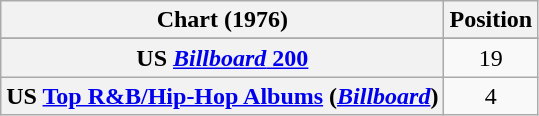<table class="wikitable sortable plainrowheaders" style="text-align:center">
<tr>
<th scope="col">Chart (1976)</th>
<th scope="col">Position</th>
</tr>
<tr>
</tr>
<tr>
<th scope="row">US <a href='#'><em>Billboard</em> 200</a></th>
<td>19</td>
</tr>
<tr>
<th scope="row">US <a href='#'>Top R&B/Hip-Hop Albums</a> (<em><a href='#'>Billboard</a></em>)</th>
<td>4</td>
</tr>
</table>
